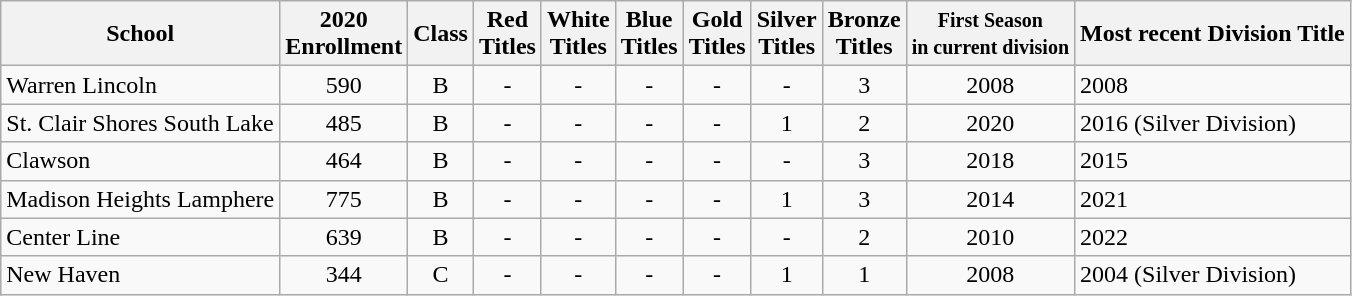<table class="wikitable">
<tr>
<th>School</th>
<th>2020<br> Enrollment</th>
<th>Class</th>
<th>Red<br>Titles</th>
<th>White<br>Titles</th>
<th>Blue <br>Titles</th>
<th>Gold <br>Titles</th>
<th>Silver <br>Titles</th>
<th>Bronze<br>Titles</th>
<th><small>First Season<br> in current division</small></th>
<th>Most recent Division Title</th>
</tr>
<tr>
<td>Warren Lincoln</td>
<td align = "center">590</td>
<td align="center">B</td>
<td align = "center">-</td>
<td align = "center">-</td>
<td align = "center">-</td>
<td align = "center">-</td>
<td align = "center">-</td>
<td align = "center">3</td>
<td align = "center">2008</td>
<td>2008</td>
</tr>
<tr>
<td>St. Clair Shores South Lake</td>
<td align="center">485</td>
<td align="center">B</td>
<td align="center">-</td>
<td align = "center">-</td>
<td align = "center">-</td>
<td align="center">-</td>
<td align = "center">1</td>
<td align="center">2</td>
<td align="center">2020</td>
<td>2016 (Silver Division)</td>
</tr>
<tr>
<td>Clawson</td>
<td align = "center">464</td>
<td align="center">B</td>
<td align = "center">-</td>
<td align = "center">-</td>
<td align = "center">-</td>
<td align = "center">-</td>
<td align = "center">-</td>
<td align = "center">3</td>
<td align = "center">2018</td>
<td>2015</td>
</tr>
<tr>
<td>Madison Heights Lamphere</td>
<td align = "center">775</td>
<td align = "center">B</td>
<td align = "center">-</td>
<td align = "center">-</td>
<td align = "center">-</td>
<td align = "center">-</td>
<td align = "center">1</td>
<td align = "center">3</td>
<td align="center">2014</td>
<td>2021</td>
</tr>
<tr>
<td>Center Line</td>
<td align = "center">639</td>
<td align="center">B</td>
<td align = "center">-</td>
<td align = "center">-</td>
<td align = "center">-</td>
<td align = "center">-</td>
<td align = "center">-</td>
<td align = "center">2</td>
<td align="center">2010</td>
<td>2022</td>
</tr>
<tr>
<td>New Haven</td>
<td align = "center">344</td>
<td align="center">C</td>
<td align = "center">-</td>
<td align = "center">-</td>
<td align = "center">-</td>
<td align = "center">-</td>
<td align = "center">1</td>
<td align = "center">1</td>
<td align = "center">2008</td>
<td>2004 (Silver Division)</td>
</tr>
</table>
